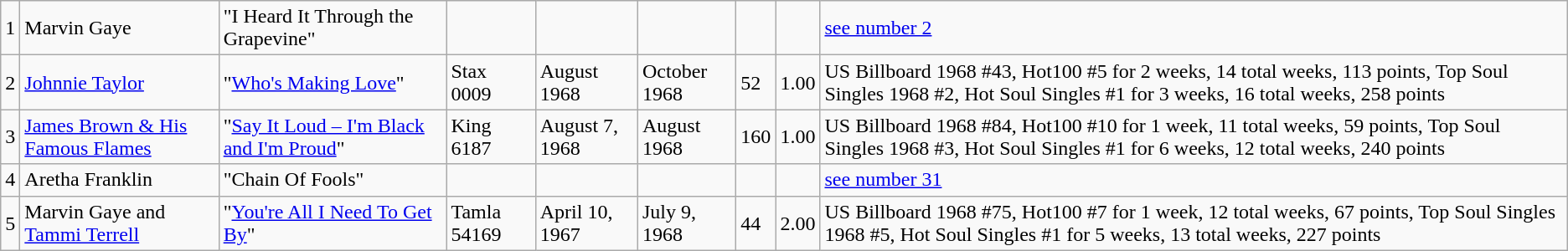<table class="wikitable sortable">
<tr>
<td>1</td>
<td>Marvin Gaye</td>
<td>"I Heard It Through the Grapevine"</td>
<td></td>
<td></td>
<td></td>
<td></td>
<td></td>
<td><a href='#'>see number 2</a></td>
</tr>
<tr>
<td>2</td>
<td><a href='#'>Johnnie Taylor</a></td>
<td>"<a href='#'>Who's Making Love</a>"</td>
<td>Stax 0009</td>
<td>August 1968</td>
<td>October 1968</td>
<td>52</td>
<td>1.00</td>
<td>US Billboard 1968 #43, Hot100 #5 for 2 weeks, 14 total weeks, 113 points, Top Soul Singles 1968 #2, Hot Soul Singles #1 for 3 weeks, 16 total weeks, 258 points</td>
</tr>
<tr>
<td>3</td>
<td><a href='#'>James Brown & His Famous Flames</a></td>
<td>"<a href='#'>Say It Loud – I'm Black and I'm Proud</a>"</td>
<td>King 6187</td>
<td>August 7, 1968</td>
<td>August 1968</td>
<td>160</td>
<td>1.00</td>
<td>US Billboard 1968 #84, Hot100 #10 for 1 week, 11 total weeks, 59 points, Top Soul Singles 1968 #3, Hot Soul Singles #1 for 6 weeks, 12 total weeks, 240 points</td>
</tr>
<tr>
<td>4</td>
<td>Aretha Franklin</td>
<td>"Chain Of Fools"</td>
<td></td>
<td></td>
<td></td>
<td></td>
<td></td>
<td><a href='#'>see number 31</a></td>
</tr>
<tr>
<td>5</td>
<td>Marvin Gaye and <a href='#'>Tammi Terrell</a></td>
<td>"<a href='#'>You're All I Need To Get By</a>"</td>
<td>Tamla 54169</td>
<td>April 10, 1967</td>
<td>July 9, 1968</td>
<td>44</td>
<td>2.00</td>
<td>US Billboard 1968 #75, Hot100 #7 for 1 week, 12 total weeks, 67 points, Top Soul Singles 1968 #5, Hot Soul Singles #1 for 5 weeks, 13 total weeks, 227 points</td>
</tr>
</table>
